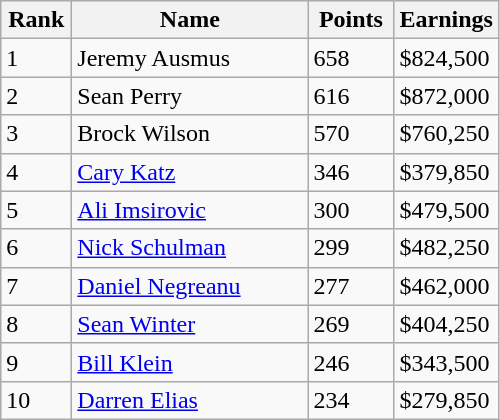<table class="wikitable">
<tr>
<th style="width:40px;">Rank</th>
<th style="width:150px;">Name</th>
<th style="width:50px;">Points</th>
<th style="width:50px;">Earnings</th>
</tr>
<tr>
<td>1</td>
<td> Jeremy Ausmus</td>
<td>658</td>
<td>$824,500</td>
</tr>
<tr>
<td>2</td>
<td> Sean Perry</td>
<td>616</td>
<td>$872,000</td>
</tr>
<tr>
<td>3</td>
<td> Brock Wilson</td>
<td>570</td>
<td>$760,250</td>
</tr>
<tr>
<td>4</td>
<td> <a href='#'>Cary Katz</a></td>
<td>346</td>
<td>$379,850</td>
</tr>
<tr>
<td>5</td>
<td> <a href='#'>Ali Imsirovic</a></td>
<td>300</td>
<td>$479,500</td>
</tr>
<tr>
<td>6</td>
<td> <a href='#'>Nick Schulman</a></td>
<td>299</td>
<td>$482,250</td>
</tr>
<tr>
<td>7</td>
<td> <a href='#'>Daniel Negreanu</a></td>
<td>277</td>
<td>$462,000</td>
</tr>
<tr>
<td>8</td>
<td> <a href='#'>Sean Winter</a></td>
<td>269</td>
<td>$404,250</td>
</tr>
<tr>
<td>9</td>
<td> <a href='#'>Bill Klein</a></td>
<td>246</td>
<td>$343,500</td>
</tr>
<tr>
<td>10</td>
<td> <a href='#'>Darren Elias</a></td>
<td>234</td>
<td>$279,850</td>
</tr>
</table>
